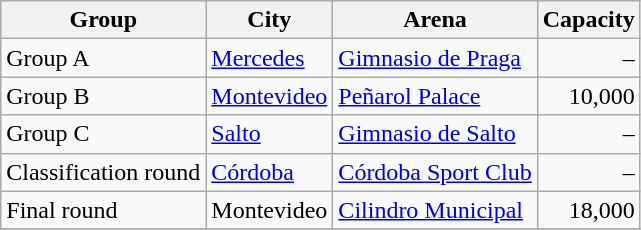<table class="wikitable">
<tr>
<th>Group</th>
<th>City</th>
<th>Arena</th>
<th align="right">Capacity</th>
</tr>
<tr>
<td>Group A</td>
<td><a href='#'>Mercedes</a></td>
<td><a href='#'>Gimnasio de Praga</a></td>
<td align="right"> –</td>
</tr>
<tr>
<td>Group B</td>
<td><a href='#'>Montevideo</a></td>
<td><a href='#'>Peñarol Palace</a></td>
<td align="right">10,000</td>
</tr>
<tr>
<td>Group C</td>
<td><a href='#'>Salto</a></td>
<td><a href='#'>Gimnasio de Salto</a></td>
<td align="right"> –</td>
</tr>
<tr>
<td>Classification round</td>
<td><a href='#'>Córdoba</a></td>
<td><a href='#'>Córdoba Sport Club</a></td>
<td align="right"> –</td>
</tr>
<tr>
<td>Final round</td>
<td>Montevideo</td>
<td><a href='#'>Cilindro Municipal</a></td>
<td align="right">18,000</td>
</tr>
<tr>
</tr>
</table>
